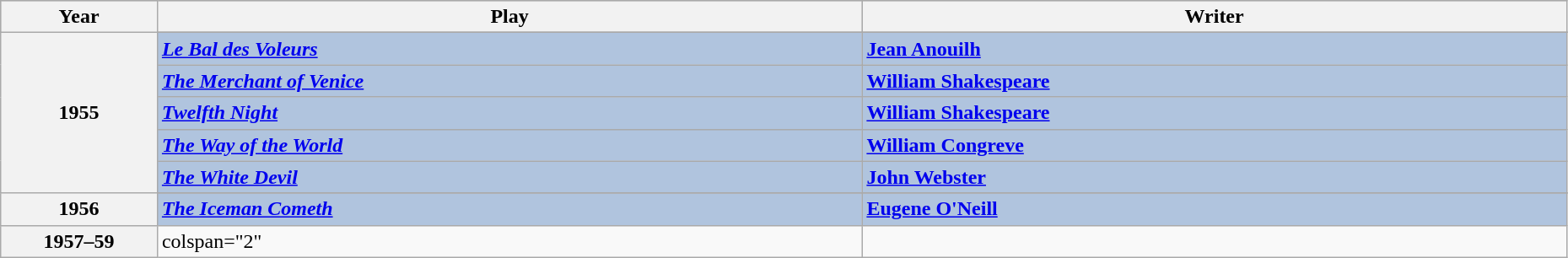<table class="wikitable" style="width:98%;">
<tr style="background:#bebebe;">
<th style="width:10%;">Year</th>
<th style="width:45%;">Play</th>
<th style="width:45%;">Writer</th>
</tr>
<tr>
<th rowspan="6">1955</th>
</tr>
<tr style="background:#B0C4DE">
<td><strong><em><a href='#'>Le Bal des Voleurs</a></em></strong></td>
<td><strong><a href='#'>Jean Anouilh</a></strong></td>
</tr>
<tr style="background:#B0C4DE">
<td><strong><em><a href='#'>The Merchant of Venice</a></em></strong></td>
<td><strong><a href='#'>William Shakespeare</a></strong></td>
</tr>
<tr style="background:#B0C4DE">
<td><strong><em><a href='#'>Twelfth Night</a></em></strong></td>
<td><strong><a href='#'>William Shakespeare</a></strong></td>
</tr>
<tr style="background:#B0C4DE">
<td><strong><em><a href='#'>The Way of the World</a></em></strong></td>
<td><strong><a href='#'>William Congreve</a></strong></td>
</tr>
<tr style="background:#B0C4DE">
<td><strong><em><a href='#'>The White Devil</a></em></strong></td>
<td><strong><a href='#'>John Webster</a></strong></td>
</tr>
<tr>
<th rowspan="2">1956</th>
</tr>
<tr style="background:#B0C4DE">
<td><strong><em><a href='#'>The Iceman Cometh</a></em></strong></td>
<td><strong><a href='#'>Eugene O'Neill</a></strong></td>
</tr>
<tr>
<th>1957–59</th>
<td>colspan="2" </td>
</tr>
</table>
